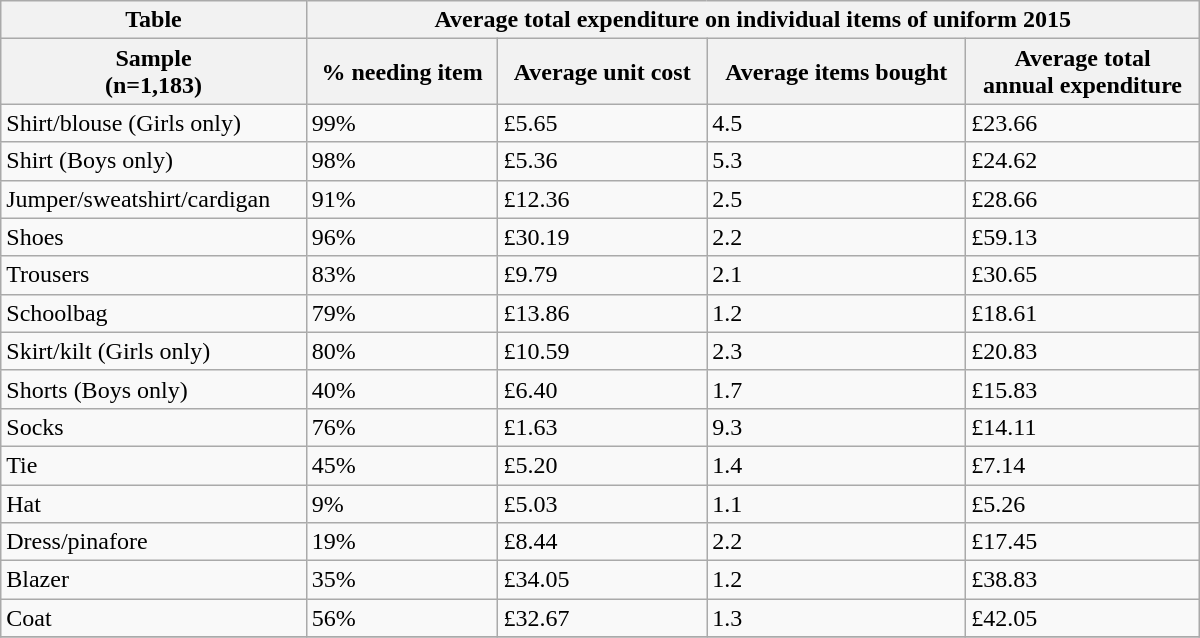<table class="wikitable" style = "width:50em">
<tr>
<th>Table</th>
<th colspan="4">Average total expenditure on individual items of uniform 2015</th>
</tr>
<tr>
<th>Sample<br>(n=1,183)</th>
<th>% needing item</th>
<th>Average unit cost</th>
<th>Average items bought</th>
<th>Average total<br>annual
expenditure</th>
</tr>
<tr>
<td>Shirt/blouse (Girls only)</td>
<td>99%</td>
<td>£5.65</td>
<td>4.5</td>
<td>£23.66</td>
</tr>
<tr>
<td>Shirt (Boys only)</td>
<td>98%</td>
<td>£5.36</td>
<td>5.3</td>
<td>£24.62</td>
</tr>
<tr>
<td>Jumper/sweatshirt/cardigan</td>
<td>91%</td>
<td>£12.36</td>
<td>2.5</td>
<td>£28.66</td>
</tr>
<tr>
<td>Shoes</td>
<td>96%</td>
<td>£30.19</td>
<td>2.2</td>
<td>£59.13</td>
</tr>
<tr>
<td>Trousers</td>
<td>83%</td>
<td>£9.79</td>
<td>2.1</td>
<td>£30.65</td>
</tr>
<tr>
<td>Schoolbag</td>
<td>79%</td>
<td>£13.86</td>
<td>1.2</td>
<td>£18.61</td>
</tr>
<tr>
<td>Skirt/kilt (Girls only)</td>
<td>80%</td>
<td>£10.59</td>
<td>2.3</td>
<td>£20.83</td>
</tr>
<tr>
<td>Shorts (Boys only)</td>
<td>40%</td>
<td>£6.40</td>
<td>1.7</td>
<td>£15.83</td>
</tr>
<tr>
<td>Socks</td>
<td>76%</td>
<td>£1.63</td>
<td>9.3</td>
<td>£14.11</td>
</tr>
<tr>
<td>Tie</td>
<td>45%</td>
<td>£5.20</td>
<td>1.4</td>
<td>£7.14</td>
</tr>
<tr>
<td>Hat</td>
<td>9%</td>
<td>£5.03</td>
<td>1.1</td>
<td>£5.26</td>
</tr>
<tr>
<td>Dress/pinafore</td>
<td>19%</td>
<td>£8.44</td>
<td>2.2</td>
<td>£17.45</td>
</tr>
<tr>
<td>Blazer</td>
<td>35%</td>
<td>£34.05</td>
<td>1.2</td>
<td>£38.83</td>
</tr>
<tr>
<td>Coat</td>
<td>56%</td>
<td>£32.67</td>
<td>1.3</td>
<td>£42.05</td>
</tr>
<tr>
</tr>
</table>
